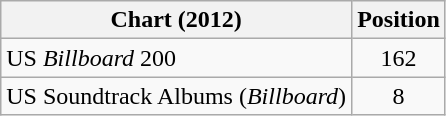<table class="wikitable sortable">
<tr>
<th>Chart (2012)</th>
<th>Position</th>
</tr>
<tr>
<td>US <em>Billboard</em> 200</td>
<td align=center>162</td>
</tr>
<tr>
<td>US Soundtrack Albums (<em>Billboard</em>)</td>
<td align=center>8</td>
</tr>
</table>
